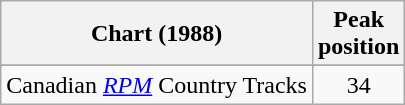<table class="wikitable sortable">
<tr>
<th align="left">Chart (1988)</th>
<th align="center">Peak<br>position</th>
</tr>
<tr>
</tr>
<tr>
<td align="left">Canadian <em><a href='#'>RPM</a></em> Country Tracks</td>
<td align="center">34</td>
</tr>
</table>
